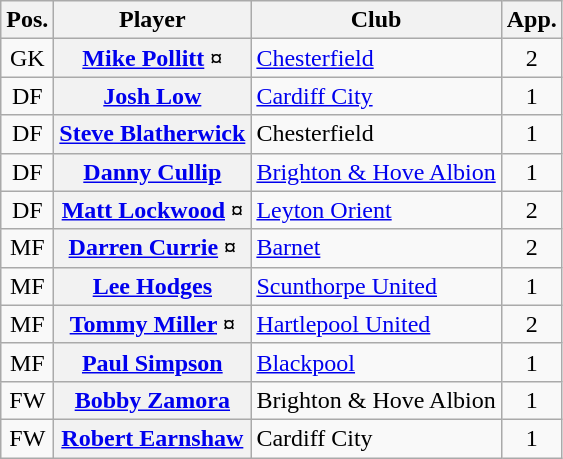<table class="wikitable plainrowheaders" style="text-align: left">
<tr>
<th scope=col>Pos.</th>
<th scope=col>Player</th>
<th scope=col>Club</th>
<th scope=col>App.</th>
</tr>
<tr>
<td style=text-align:center>GK</td>
<th scope=row><a href='#'>Mike Pollitt</a> ¤</th>
<td><a href='#'>Chesterfield</a></td>
<td style=text-align:center>2</td>
</tr>
<tr>
<td style=text-align:center>DF</td>
<th scope=row><a href='#'>Josh Low</a></th>
<td><a href='#'>Cardiff City</a></td>
<td style=text-align:center>1</td>
</tr>
<tr>
<td style=text-align:center>DF</td>
<th scope=row><a href='#'>Steve Blatherwick</a></th>
<td>Chesterfield</td>
<td style=text-align:center>1</td>
</tr>
<tr>
<td style=text-align:center>DF</td>
<th scope=row><a href='#'>Danny Cullip</a></th>
<td><a href='#'>Brighton & Hove Albion</a></td>
<td style=text-align:center>1</td>
</tr>
<tr>
<td style=text-align:center>DF</td>
<th scope=row><a href='#'>Matt Lockwood</a> ¤</th>
<td><a href='#'>Leyton Orient</a></td>
<td style=text-align:center>2</td>
</tr>
<tr>
<td style=text-align:center>MF</td>
<th scope=row><a href='#'>Darren Currie</a> ¤</th>
<td><a href='#'>Barnet</a></td>
<td style=text-align:center>2</td>
</tr>
<tr>
<td style=text-align:center>MF</td>
<th scope=row><a href='#'>Lee Hodges</a></th>
<td><a href='#'>Scunthorpe United</a></td>
<td style=text-align:center>1</td>
</tr>
<tr>
<td style=text-align:center>MF</td>
<th scope=row><a href='#'>Tommy Miller</a> ¤</th>
<td><a href='#'>Hartlepool United</a></td>
<td style=text-align:center>2</td>
</tr>
<tr>
<td style=text-align:center>MF</td>
<th scope=row><a href='#'>Paul Simpson</a></th>
<td><a href='#'>Blackpool</a></td>
<td style=text-align:center>1</td>
</tr>
<tr>
<td style=text-align:center>FW</td>
<th scope=row><a href='#'>Bobby Zamora</a></th>
<td>Brighton & Hove Albion</td>
<td style=text-align:center>1</td>
</tr>
<tr>
<td style=text-align:center>FW</td>
<th scope=row><a href='#'>Robert Earnshaw</a></th>
<td>Cardiff City</td>
<td style=text-align:center>1</td>
</tr>
</table>
